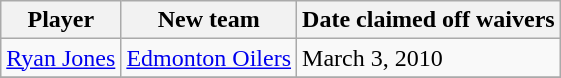<table class="wikitable">
<tr>
<th>Player</th>
<th>New team</th>
<th>Date claimed off waivers</th>
</tr>
<tr>
<td><a href='#'>Ryan Jones</a></td>
<td><a href='#'>Edmonton Oilers</a></td>
<td>March 3, 2010</td>
</tr>
<tr>
</tr>
</table>
